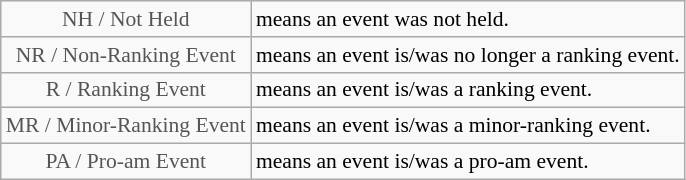<table class="wikitable" style="font-size:90%">
<tr>
<td style="text-align:center; color:#555555;" colspan="4">NH / Not Held</td>
<td>means an event was not held.</td>
</tr>
<tr>
<td style="text-align:center; color:#555555;" colspan="4">NR / Non-Ranking Event</td>
<td>means an event is/was no longer a ranking event.</td>
</tr>
<tr>
<td style="text-align:center; color:#555555;" colspan="4">R / Ranking Event</td>
<td>means an event is/was a ranking event.</td>
</tr>
<tr>
<td style="text-align:center; color:#555555;" colspan="4">MR / Minor-Ranking Event</td>
<td>means an event is/was a minor-ranking event.</td>
</tr>
<tr>
<td style="text-align:center; color:#555555;" colspan="4">PA / Pro-am Event</td>
<td>means an event is/was a pro-am event.</td>
</tr>
</table>
